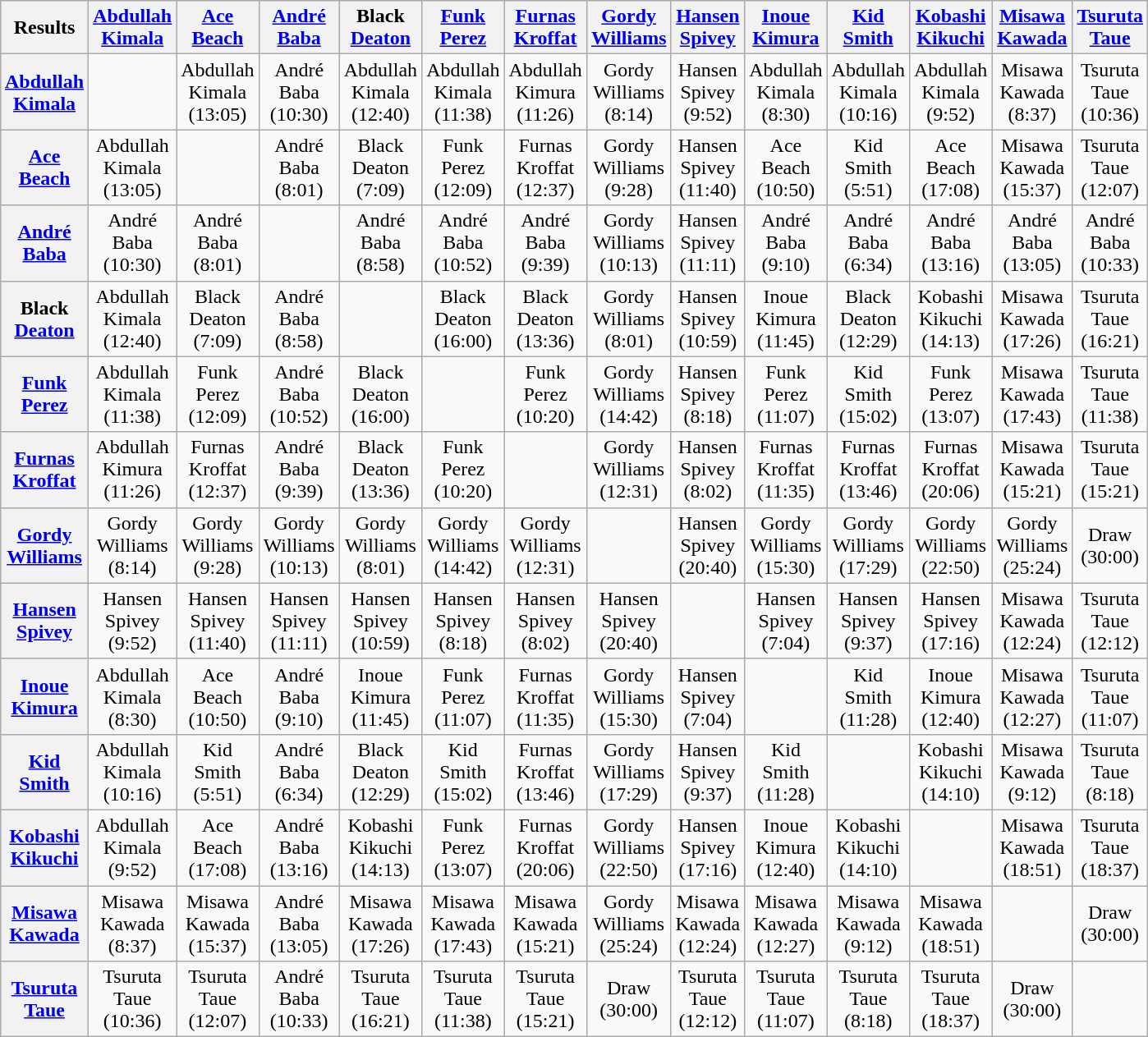<table class="wikitable" style="text-align:center; margin: 1em auto 1em auto">
<tr>
<th>Results</th>
<th><a href='#'>Abdullah</a><br><a href='#'>Kimala</a></th>
<th><a href='#'>Ace</a><br><a href='#'>Beach</a></th>
<th><a href='#'>André</a><br><a href='#'>Baba</a></th>
<th>Black<br><a href='#'>Deaton</a></th>
<th><a href='#'>Funk</a><br><a href='#'>Perez</a></th>
<th><a href='#'>Furnas</a><br><a href='#'>Kroffat</a></th>
<th><a href='#'>Gordy</a><br><a href='#'>Williams</a></th>
<th><a href='#'>Hansen</a><br><a href='#'>Spivey</a></th>
<th><a href='#'>Inoue</a><br><a href='#'>Kimura</a></th>
<th><a href='#'>Kid</a><br><a href='#'>Smith</a></th>
<th><a href='#'>Kobashi</a><br><a href='#'>Kikuchi</a></th>
<th><a href='#'>Misawa</a><br><a href='#'>Kawada</a></th>
<th><a href='#'>Tsuruta</a><br><a href='#'>Taue</a></th>
</tr>
<tr>
<th><a href='#'>Abdullah</a><br><a href='#'>Kimala</a></th>
<td></td>
<td>Abdullah<br>Kimala<br>(13:05)</td>
<td>André<br>Baba<br>(10:30)</td>
<td>Abdullah<br>Kimala<br>(12:40)</td>
<td>Abdullah<br>Kimala<br>(11:38)</td>
<td>Abdullah<br>Kimura<br>(11:26)</td>
<td>Gordy<br>Williams<br>(8:14)</td>
<td>Hansen<br>Spivey<br>(9:52)</td>
<td>Abdullah<br>Kimala<br>(8:30)</td>
<td>Abdullah<br>Kimala<br>(10:16)</td>
<td>Abdullah<br>Kimala<br>(9:52)</td>
<td>Misawa<br>Kawada<br>(8:37)</td>
<td>Tsuruta<br>Taue<br>(10:36)</td>
</tr>
<tr>
<th><a href='#'>Ace</a><br><a href='#'>Beach</a></th>
<td>Abdullah<br>Kimala<br>(13:05)</td>
<td></td>
<td>André<br>Baba<br>(8:01)</td>
<td>Black<br>Deaton<br>(7:09)</td>
<td>Funk<br>Perez<br>(12:09)</td>
<td>Furnas<br>Kroffat<br>(12:37)</td>
<td>Gordy<br>Williams<br>(9:28)</td>
<td>Hansen<br>Spivey<br>(11:40)</td>
<td>Ace<br>Beach<br>(10:50)</td>
<td>Kid<br>Smith<br>(5:51)</td>
<td>Ace<br>Beach<br>(17:08)</td>
<td>Misawa<br>Kawada<br>(15:37)</td>
<td>Tsuruta<br>Taue<br>(12:07)</td>
</tr>
<tr>
<th><a href='#'>André</a><br><a href='#'>Baba</a></th>
<td>André<br>Baba<br>(10:30)</td>
<td>André<br>Baba<br>(8:01)</td>
<td></td>
<td>André<br>Baba<br>(8:58)</td>
<td>André<br>Baba<br>(10:52)</td>
<td>André<br>Baba<br>(9:39)</td>
<td>Gordy<br>Williams<br>(10:13)</td>
<td>Hansen<br>Spivey<br>(11:11)</td>
<td>André<br>Baba<br>(9:10)</td>
<td>André<br>Baba<br>(6:34)</td>
<td>André<br>Baba<br>(13:16)</td>
<td>André<br>Baba<br>(13:05)</td>
<td>André<br>Baba<br>(10:33)</td>
</tr>
<tr>
<th>Black<br><a href='#'>Deaton</a></th>
<td>Abdullah<br>Kimala<br>(12:40)</td>
<td>Black<br>Deaton<br>(7:09)</td>
<td>André<br>Baba<br>(8:58)</td>
<td></td>
<td>Black<br>Deaton<br>(16:00)</td>
<td>Black<br>Deaton<br>(13:36)</td>
<td>Gordy<br>Williams<br>(8:01)</td>
<td>Hansen<br>Spivey<br>(10:59)</td>
<td>Inoue<br>Kimura<br>(11:45)</td>
<td>Black<br>Deaton<br>(12:29)</td>
<td>Kobashi<br>Kikuchi<br>(14:13)</td>
<td>Misawa<br>Kawada<br>(17:26)</td>
<td>Tsuruta<br>Taue<br>(16:21)</td>
</tr>
<tr>
<th><a href='#'>Funk</a><br><a href='#'>Perez</a></th>
<td>Abdullah<br>Kimala<br>(11:38)</td>
<td>Funk<br>Perez<br>(12:09)</td>
<td>André<br>Baba<br>(10:52)</td>
<td>Black<br>Deaton<br>(16:00)</td>
<td></td>
<td>Funk<br>Perez<br>(10:20)</td>
<td>Gordy<br>Williams<br>(14:42)</td>
<td>Hansen<br>Spivey<br>(8:18)</td>
<td>Funk<br>Perez<br>(11:07)</td>
<td>Kid<br>Smith<br>(15:02)</td>
<td>Funk<br>Perez<br>(13:07)</td>
<td>Misawa<br>Kawada<br>(17:43)</td>
<td>Tsuruta<br>Taue<br>(11:38)</td>
</tr>
<tr>
<th><a href='#'>Furnas</a><br><a href='#'>Kroffat</a></th>
<td>Abdullah<br>Kimura<br>(11:26)</td>
<td>Furnas<br>Kroffat<br>(12:37)</td>
<td>André<br>Baba<br>(9:39)</td>
<td>Black<br>Deaton<br>(13:36)</td>
<td>Funk<br>Perez<br>(10:20)</td>
<td></td>
<td>Gordy<br>Williams<br>(12:31)</td>
<td>Hansen<br>Spivey<br>(8:02)</td>
<td>Furnas<br>Kroffat<br>(11:35)</td>
<td>Furnas<br>Kroffat<br>(13:46)</td>
<td>Furnas<br>Kroffat<br>(20:06)</td>
<td>Misawa<br>Kawada<br>(15:21)</td>
<td>Tsuruta<br>Taue<br>(15:21)</td>
</tr>
<tr>
<th><a href='#'>Gordy</a><br><a href='#'>Williams</a></th>
<td>Gordy<br>Williams<br>(8:14)</td>
<td>Gordy<br>Williams<br>(9:28)</td>
<td>Gordy<br>Williams<br>(10:13)</td>
<td>Gordy<br>Williams<br>(8:01)</td>
<td>Gordy<br>Williams<br>(14:42)</td>
<td>Gordy<br>Williams<br>(12:31)</td>
<td></td>
<td>Hansen<br>Spivey<br>(20:40)</td>
<td>Gordy<br>Williams<br>(15:30)</td>
<td>Gordy<br>Williams<br>(17:29)</td>
<td>Gordy<br>Williams<br>(22:50)</td>
<td>Gordy<br>Williams<br>(25:24)</td>
<td>Draw<br>(30:00)</td>
</tr>
<tr>
<th><a href='#'>Hansen</a><br><a href='#'>Spivey</a></th>
<td>Hansen<br>Spivey<br>(9:52)</td>
<td>Hansen<br>Spivey<br>(11:40)</td>
<td>Hansen<br>Spivey<br>(11:11)</td>
<td>Hansen<br>Spivey<br>(10:59)</td>
<td>Hansen<br>Spivey<br>(8:18)</td>
<td>Hansen<br>Spivey<br>(8:02)</td>
<td>Hansen<br>Spivey<br>(20:40)</td>
<td></td>
<td>Hansen<br>Spivey<br>(7:04)</td>
<td>Hansen<br>Spivey<br>(9:37)</td>
<td>Hansen<br>Spivey<br>(17:16)</td>
<td>Misawa<br>Kawada<br>(12:24)</td>
<td>Tsuruta<br>Taue<br>(12:12)</td>
</tr>
<tr>
<th><a href='#'>Inoue</a><br><a href='#'>Kimura</a></th>
<td>Abdullah<br>Kimala<br>(8:30)</td>
<td>Ace<br>Beach<br>(10:50)</td>
<td>André<br>Baba<br>(9:10)</td>
<td>Inoue<br>Kimura<br>(11:45)</td>
<td>Funk<br>Perez<br>(11:07)</td>
<td>Furnas<br>Kroffat<br>(11:35)</td>
<td>Gordy<br>Williams<br>(15:30)</td>
<td>Hansen<br>Spivey<br>(7:04)</td>
<td></td>
<td>Kid<br>Smith<br>(11:28)</td>
<td>Inoue<br>Kimura<br>(12:40)</td>
<td>Misawa<br>Kawada<br>(12:27)</td>
<td>Tsuruta<br>Taue<br>(11:07)</td>
</tr>
<tr>
<th><a href='#'>Kid</a><br><a href='#'>Smith</a></th>
<td>Abdullah<br>Kimala<br>(10:16)</td>
<td>Kid<br>Smith<br>(5:51)</td>
<td>André<br>Baba<br>(6:34)</td>
<td>Black<br>Deaton<br>(12:29)</td>
<td>Kid<br>Smith<br>(15:02)</td>
<td>Furnas<br>Kroffat<br>(13:46)</td>
<td>Gordy<br>Williams<br>(17:29)</td>
<td>Hansen<br>Spivey<br>(9:37)</td>
<td>Kid<br>Smith<br>(11:28)</td>
<td></td>
<td>Kobashi<br>Kikuchi<br>(14:10)</td>
<td>Misawa<br>Kawada<br>(9:12)</td>
<td>Tsuruta<br>Taue<br>(8:18)</td>
</tr>
<tr>
<th><a href='#'>Kobashi</a><br><a href='#'>Kikuchi</a></th>
<td>Abdullah<br>Kimala<br>(9:52)</td>
<td>Ace<br>Beach<br>(17:08)</td>
<td>André<br>Baba<br>(13:16)</td>
<td>Kobashi<br>Kikuchi<br>(14:13)</td>
<td>Funk<br>Perez<br>(13:07)</td>
<td>Furnas<br>Kroffat<br>(20:06)</td>
<td>Gordy<br>Williams<br>(22:50)</td>
<td>Hansen<br>Spivey<br>(17:16)</td>
<td>Inoue<br>Kimura<br>(12:40)</td>
<td>Kobashi<br>Kikuchi<br>(14:10)</td>
<td></td>
<td>Misawa<br>Kawada<br>(18:51)</td>
<td>Tsuruta<br>Taue<br>(18:37)</td>
</tr>
<tr>
<th><a href='#'>Misawa</a><br><a href='#'>Kawada</a></th>
<td>Misawa<br>Kawada<br>(8:37)</td>
<td>Misawa<br>Kawada<br>(15:37)</td>
<td>André<br>Baba<br>(13:05)</td>
<td>Misawa<br>Kawada<br>(17:26)</td>
<td>Misawa<br>Kawada<br>(17:43)</td>
<td>Misawa<br>Kawada<br>(15:21)</td>
<td>Gordy<br>Williams<br>(25:24)</td>
<td>Misawa<br>Kawada<br>(12:24)</td>
<td>Misawa<br>Kawada<br>(12:27)</td>
<td>Misawa<br>Kawada<br>(9:12)</td>
<td>Misawa<br>Kawada<br>(18:51)</td>
<td></td>
<td>Draw<br>(30:00)</td>
</tr>
<tr>
<th><a href='#'>Tsuruta</a><br><a href='#'>Taue</a></th>
<td>Tsuruta<br>Taue<br>(10:36)</td>
<td>Tsuruta<br>Taue<br>(12:07)</td>
<td>André<br>Baba<br>(10:33)</td>
<td>Tsuruta<br>Taue<br>(16:21)</td>
<td>Tsuruta<br>Taue<br>(11:38)</td>
<td>Tsuruta<br>Taue<br>(15:21)</td>
<td>Draw<br>(30:00)</td>
<td>Tsuruta<br>Taue<br>(12:12)</td>
<td>Tsuruta<br>Taue<br>(11:07)</td>
<td>Tsuruta<br>Taue<br>(8:18)</td>
<td>Tsuruta<br>Taue<br>(18:37)</td>
<td>Draw<br>(30:00)</td>
<td></td>
</tr>
</table>
